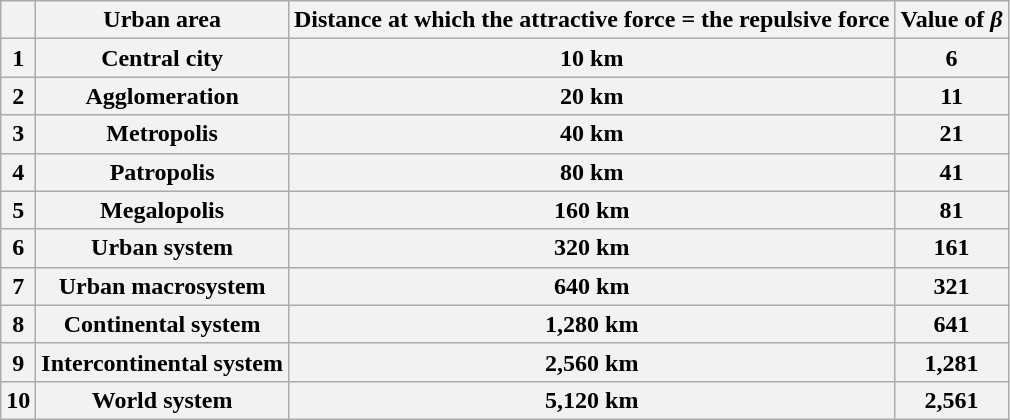<table class="wikitable">
<tr>
<th></th>
<th>Urban area</th>
<th>Distance at which the attractive force = the repulsive force</th>
<th>Value of <em>β</em></th>
</tr>
<tr>
<th>1</th>
<th>Central city</th>
<th>10 km</th>
<th>6</th>
</tr>
<tr>
<th>2</th>
<th>Agglomeration</th>
<th>20 km</th>
<th>11</th>
</tr>
<tr>
<th>3</th>
<th>Metropolis</th>
<th>40 km</th>
<th>21</th>
</tr>
<tr>
<th>4</th>
<th>Patropolis</th>
<th>80 km</th>
<th>41</th>
</tr>
<tr>
<th>5</th>
<th>Megalopolis</th>
<th>160 km</th>
<th>81</th>
</tr>
<tr>
<th>6</th>
<th>Urban system</th>
<th>320 km</th>
<th>161</th>
</tr>
<tr>
<th>7</th>
<th>Urban macrosystem</th>
<th>640 km</th>
<th>321</th>
</tr>
<tr>
<th>8</th>
<th>Continental system</th>
<th>1,280 km</th>
<th>641</th>
</tr>
<tr>
<th>9</th>
<th>Intercontinental system</th>
<th>2,560 km</th>
<th>1,281</th>
</tr>
<tr>
<th>10</th>
<th>World system</th>
<th>5,120 km</th>
<th>2,561</th>
</tr>
</table>
